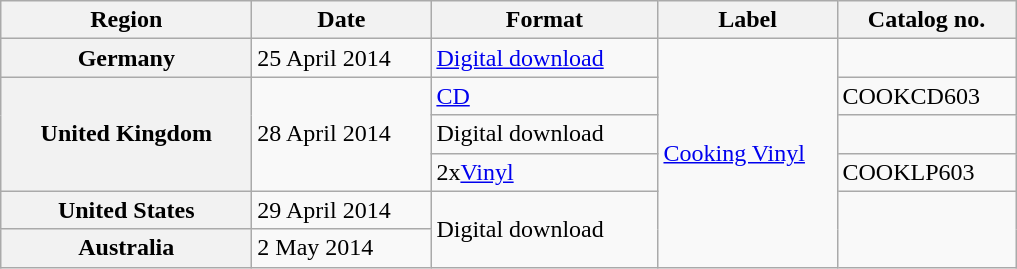<table class="wikitable plainrowheaders">
<tr>
<th scope="col" style="width:10em;">Region</th>
<th scope="col" style="width:7em;">Date</th>
<th scope="col" style="width:9em;">Format</th>
<th scope="col" style="width:7em;">Label</th>
<th scope="col" style="width:7em;">Catalog no.</th>
</tr>
<tr>
<th scope="row">Germany</th>
<td>25 April 2014</td>
<td><a href='#'>Digital download</a></td>
<td rowspan="6"><a href='#'>Cooking Vinyl</a></td>
<td></td>
</tr>
<tr>
<th scope="row" rowspan="3">United Kingdom</th>
<td rowspan="3">28 April 2014</td>
<td><a href='#'>CD</a></td>
<td>COOKCD603</td>
</tr>
<tr>
<td>Digital download</td>
<td></td>
</tr>
<tr>
<td>2x<a href='#'>Vinyl</a></td>
<td>COOKLP603</td>
</tr>
<tr>
<th scope="row">United States</th>
<td>29 April 2014</td>
<td rowspan="2">Digital download</td>
<td rowspan="2"></td>
</tr>
<tr>
<th scope="row">Australia</th>
<td>2 May 2014</td>
</tr>
</table>
